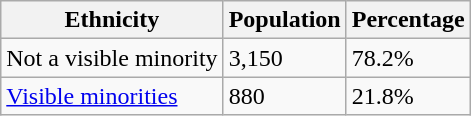<table class="wikitable">
<tr>
<th>Ethnicity</th>
<th>Population</th>
<th>Percentage</th>
</tr>
<tr>
<td>Not a visible minority</td>
<td>3,150</td>
<td>78.2%</td>
</tr>
<tr>
<td><a href='#'>Visible minorities</a></td>
<td>880</td>
<td>21.8%</td>
</tr>
</table>
